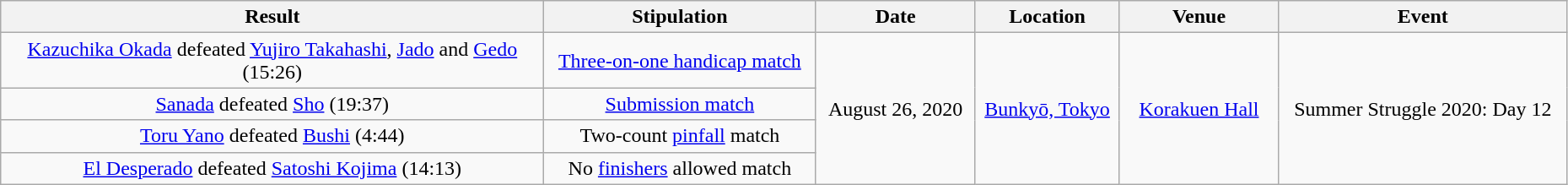<table class="wikitable sortable" width=98% style="text-align:center;">
<tr>
<th width=34%>Result</th>
<th width=17%>Stipulation</th>
<th width=10%>Date</th>
<th width=9%>Location</th>
<th width=10%>Venue</th>
<th width=18%>Event</th>
</tr>
<tr>
<td><a href='#'>Kazuchika Okada</a> defeated <a href='#'>Yujiro Takahashi</a>, <a href='#'>Jado</a> and <a href='#'>Gedo</a> (15:26)</td>
<td><a href='#'>Three-on-one handicap match</a></td>
<td rowspan=4>August 26, 2020</td>
<td rowspan=4><a href='#'>Bunkyō, Tokyo</a></td>
<td rowspan=4><a href='#'>Korakuen Hall</a></td>
<td rowspan=4>Summer Struggle 2020: Day 12</td>
</tr>
<tr>
<td><a href='#'>Sanada</a> defeated <a href='#'>Sho</a> (19:37)</td>
<td><a href='#'>Submission match</a></td>
</tr>
<tr>
<td><a href='#'>Toru Yano</a> defeated <a href='#'>Bushi</a> (4:44)</td>
<td>Two-count <a href='#'>pinfall</a> match</td>
</tr>
<tr>
<td><a href='#'>El Desperado</a> defeated <a href='#'>Satoshi Kojima</a> (14:13)</td>
<td>No <a href='#'>finishers</a> allowed match</td>
</tr>
</table>
